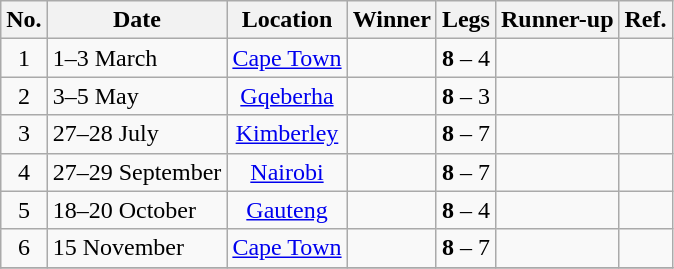<table class="wikitable">
<tr>
<th>No.</th>
<th>Date</th>
<th>Location</th>
<th>Winner</th>
<th>Legs</th>
<th>Runner-up</th>
<th>Ref.</th>
</tr>
<tr>
<td align=center>1</td>
<td align=left nowrap rowspan="1">1–3 March</td>
<td align="center" rowspan="1"> <a href='#'>Cape Town</a></td>
<td align="right"></td>
<td align="center"><strong>8</strong> – 4</td>
<td></td>
<td align="center"></td>
</tr>
<tr>
<td align=center>2</td>
<td align=left nowrap rowspan="1">3–5 May</td>
<td align="center" rowspan="1"> <a href='#'>Gqeberha</a></td>
<td align="right"></td>
<td align="center"><strong>8</strong> – 3</td>
<td></td>
<td align="center"></td>
</tr>
<tr>
<td align=center>3</td>
<td align=left nowrap rowspan="1">27–28 July</td>
<td align="center" rowspan="1"> <a href='#'>Kimberley</a></td>
<td align="right"></td>
<td align="center"><strong>8</strong> – 7</td>
<td></td>
<td align="center"></td>
</tr>
<tr>
<td align=center>4</td>
<td align=left nowrap rowspan="1">27–29 September</td>
<td align="center" rowspan="1"> <a href='#'>Nairobi</a></td>
<td align="right"></td>
<td align="center"><strong>8</strong> – 7</td>
<td></td>
<td align="center"></td>
</tr>
<tr>
<td align=center>5</td>
<td align=left nowrap rowspan="1">18–20 October</td>
<td align="center" rowspan="1"> <a href='#'>Gauteng</a></td>
<td align="right"></td>
<td align="center"><strong>8</strong> – 4</td>
<td></td>
<td align="center"></td>
</tr>
<tr>
<td align=center>6</td>
<td align=left nowrap rowspan="1">15 November</td>
<td align="center" rowspan="1"> <a href='#'>Cape Town</a></td>
<td align="right"></td>
<td align="center"><strong>8</strong> – 7</td>
<td></td>
<td align="center"></td>
</tr>
<tr>
</tr>
</table>
